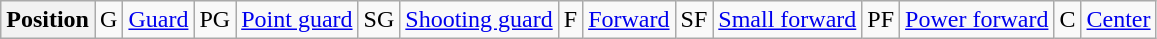<table class=wikitable>
<tr>
<th>Position</th>
<td>G</td>
<td><a href='#'>Guard</a></td>
<td>PG</td>
<td><a href='#'>Point guard</a></td>
<td>SG</td>
<td><a href='#'>Shooting guard</a></td>
<td>F</td>
<td><a href='#'>Forward</a></td>
<td>SF</td>
<td><a href='#'>Small forward</a></td>
<td>PF</td>
<td><a href='#'>Power forward</a></td>
<td>C</td>
<td><a href='#'>Center</a></td>
</tr>
</table>
